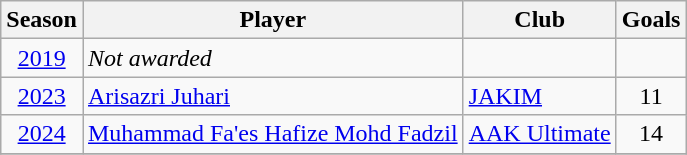<table class="wikitable sortable">
<tr>
<th>Season</th>
<th>Player</th>
<th>Club</th>
<th>Goals</th>
</tr>
<tr>
<td align=center><a href='#'>2019</a></td>
<td><em>Not awarded</em></td>
<td></td>
<td></td>
</tr>
<tr>
<td align=center><a href='#'>2023</a></td>
<td> <a href='#'>Arisazri Juhari</a></td>
<td><a href='#'>JAKIM</a></td>
<td align=center>11</td>
</tr>
<tr>
<td align=center><a href='#'>2024</a></td>
<td> <a href='#'>Muhammad Fa'es Hafize Mohd Fadzil</a></td>
<td><a href='#'>AAK Ultimate</a></td>
<td align=center>14</td>
</tr>
<tr>
</tr>
</table>
